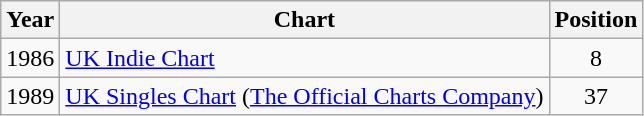<table class="wikitable">
<tr>
<th>Year</th>
<th>Chart</th>
<th>Position</th>
</tr>
<tr>
<td>1986</td>
<td><a href='#'>UK Indie Chart</a></td>
<td align="center">8</td>
</tr>
<tr>
<td>1989</td>
<td><a href='#'>UK Singles Chart</a> (<a href='#'>The Official Charts Company</a>)</td>
<td align="center">37</td>
</tr>
</table>
